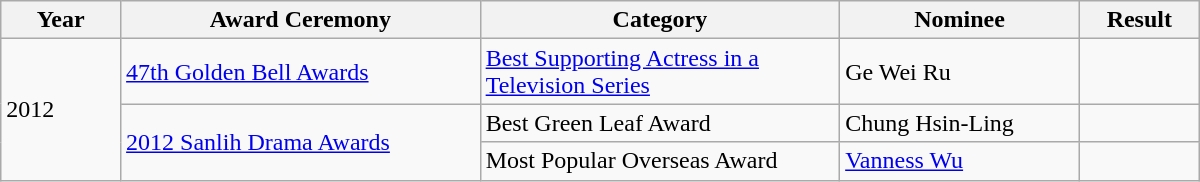<table class="wikitable" width="800">
<tr>
<th width=10%>Year</th>
<th width=30%>Award Ceremony</th>
<th width=30%>Category</th>
<th width=20%>Nominee</th>
<th width=20%>Result</th>
</tr>
<tr>
<td rowspan="3">2012</td>
<td><a href='#'>47th Golden Bell Awards</a></td>
<td><a href='#'>Best Supporting Actress in a Television Series</a></td>
<td>Ge Wei Ru</td>
<td></td>
</tr>
<tr>
<td rowspan="2"><a href='#'>2012 Sanlih Drama Awards</a></td>
<td>Best Green Leaf Award</td>
<td>Chung Hsin-Ling</td>
<td></td>
</tr>
<tr>
<td>Most Popular Overseas Award</td>
<td><a href='#'>Vanness Wu</a></td>
<td></td>
</tr>
</table>
